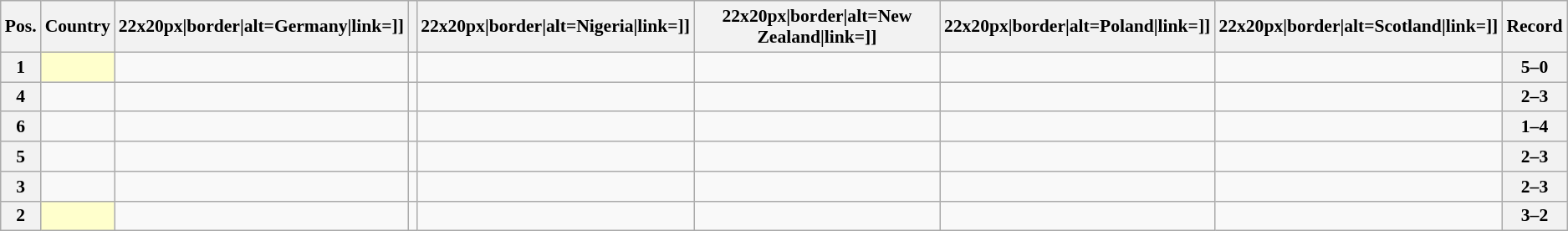<table class="wikitable sortable nowrap" style="text-align:center; font-size:0.9em;">
<tr>
<th>Pos.</th>
<th>Country</th>
<th [[Image:>22x20px|border|alt=Germany|link=]]</th>
<th></th>
<th [[Image:>22x20px|border|alt=Nigeria|link=]]</th>
<th [[Image:>22x20px|border|alt=New Zealand|link=]]</th>
<th [[Image:>22x20px|border|alt=Poland|link=]]</th>
<th [[Image:>22x20px|border|alt=Scotland|link=]]</th>
<th>Record</th>
</tr>
<tr>
<th>1</th>
<td style="text-align:left; background:#ffffcc;"></td>
<td></td>
<td></td>
<td></td>
<td></td>
<td></td>
<td></td>
<th>5–0</th>
</tr>
<tr>
<th>4</th>
<td style="text-align:left;"></td>
<td></td>
<td></td>
<td></td>
<td></td>
<td></td>
<td></td>
<th>2–3</th>
</tr>
<tr>
<th>6</th>
<td style="text-align:left;"></td>
<td></td>
<td></td>
<td></td>
<td></td>
<td></td>
<td></td>
<th>1–4</th>
</tr>
<tr>
<th>5</th>
<td style="text-align:left;"></td>
<td></td>
<td></td>
<td></td>
<td></td>
<td></td>
<td></td>
<th>2–3</th>
</tr>
<tr>
<th>3</th>
<td style="text-align:left;"></td>
<td></td>
<td></td>
<td></td>
<td></td>
<td></td>
<td></td>
<th>2–3</th>
</tr>
<tr>
<th>2</th>
<td style="text-align:left; background:#ffffcc;"></td>
<td></td>
<td></td>
<td></td>
<td></td>
<td></td>
<td></td>
<th>3–2</th>
</tr>
</table>
